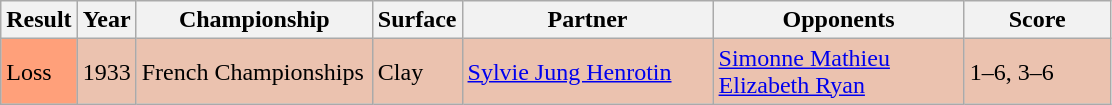<table class="sortable wikitable">
<tr>
<th style="width:40px">Result</th>
<th style="width:30px">Year</th>
<th style="width:150px">Championship</th>
<th style="width:50px">Surface</th>
<th style="width:160px">Partner</th>
<th style="width:160px">Opponents</th>
<th style="width:90px" class="unsortable">Score</th>
</tr>
<tr style="background:#ebc2af;">
<td style="background:#ffa07a;">Loss</td>
<td>1933</td>
<td>French Championships</td>
<td>Clay</td>
<td> <a href='#'>Sylvie Jung Henrotin</a></td>
<td> <a href='#'>Simonne Mathieu</a> <br>   <a href='#'>Elizabeth Ryan</a></td>
<td>1–6, 3–6</td>
</tr>
</table>
